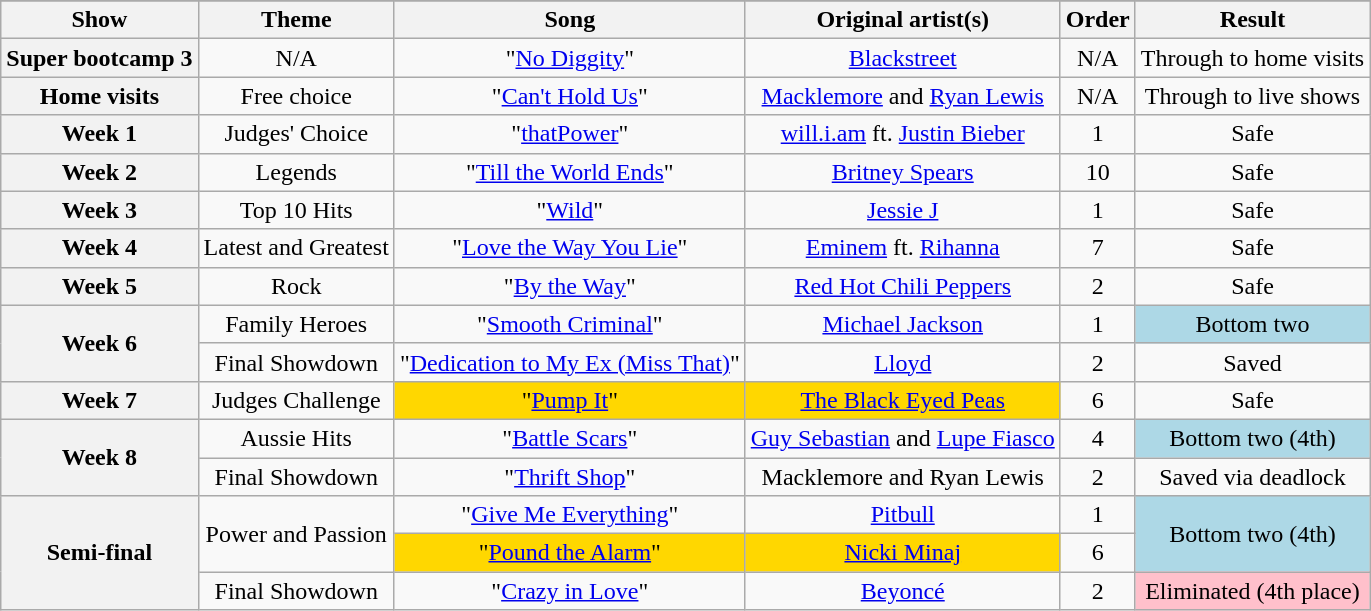<table class="wikitable collapsible collapsed" style="text-align:center;">
<tr>
</tr>
<tr>
<th scope="col">Show</th>
<th scope="col">Theme</th>
<th scope="col">Song</th>
<th scope="col">Original artist(s)</th>
<th scope="col">Order</th>
<th scope="col">Result</th>
</tr>
<tr>
<th scope="row">Super bootcamp 3</th>
<td>N/A</td>
<td>"<a href='#'>No Diggity</a>"</td>
<td><a href='#'>Blackstreet</a></td>
<td>N/A</td>
<td>Through to home visits</td>
</tr>
<tr>
<th scope="row">Home visits</th>
<td>Free choice</td>
<td>"<a href='#'>Can't Hold Us</a>"</td>
<td><a href='#'>Macklemore</a> and <a href='#'>Ryan Lewis</a></td>
<td>N/A</td>
<td>Through to live shows</td>
</tr>
<tr>
<th scope="row">Week 1</th>
<td>Judges' Choice</td>
<td>"<a href='#'>thatPower</a>"</td>
<td><a href='#'>will.i.am</a> ft. <a href='#'>Justin Bieber</a></td>
<td>1</td>
<td>Safe</td>
</tr>
<tr>
<th scope="row">Week 2</th>
<td>Legends</td>
<td>"<a href='#'>Till the World Ends</a>"</td>
<td><a href='#'>Britney Spears</a></td>
<td>10</td>
<td>Safe</td>
</tr>
<tr>
<th scope="row">Week 3</th>
<td>Top 10 Hits</td>
<td>"<a href='#'>Wild</a>"</td>
<td><a href='#'>Jessie J</a></td>
<td>1</td>
<td>Safe</td>
</tr>
<tr>
<th scope="row">Week 4</th>
<td>Latest and Greatest</td>
<td>"<a href='#'>Love the Way You Lie</a>"</td>
<td><a href='#'>Eminem</a> ft. <a href='#'>Rihanna</a></td>
<td>7</td>
<td>Safe</td>
</tr>
<tr>
<th scope="row">Week 5</th>
<td>Rock</td>
<td>"<a href='#'>By the Way</a>"</td>
<td><a href='#'>Red Hot Chili Peppers</a></td>
<td>2</td>
<td>Safe</td>
</tr>
<tr>
<th scope="row" rowspan="2">Week 6</th>
<td>Family Heroes</td>
<td>"<a href='#'>Smooth Criminal</a>"</td>
<td><a href='#'>Michael Jackson</a></td>
<td>1</td>
<td style="background:lightblue;">Bottom two</td>
</tr>
<tr>
<td>Final Showdown</td>
<td>"<a href='#'>Dedication to My Ex (Miss That)</a>"</td>
<td><a href='#'>Lloyd</a></td>
<td>2</td>
<td>Saved</td>
</tr>
<tr>
<th scope="row">Week 7</th>
<td>Judges Challenge</td>
<td style="background:gold;">"<a href='#'>Pump It</a>"</td>
<td style="background:gold;"><a href='#'>The Black Eyed Peas</a></td>
<td>6</td>
<td>Safe</td>
</tr>
<tr>
<th scope="row" rowspan="2">Week 8</th>
<td>Aussie Hits</td>
<td>"<a href='#'>Battle Scars</a>"</td>
<td><a href='#'>Guy Sebastian</a> and <a href='#'>Lupe Fiasco</a></td>
<td>4</td>
<td style="background:lightblue;">Bottom two (4th)</td>
</tr>
<tr>
<td>Final Showdown</td>
<td>"<a href='#'>Thrift Shop</a>"</td>
<td>Macklemore and Ryan Lewis</td>
<td>2</td>
<td>Saved via deadlock</td>
</tr>
<tr>
<th scope="row" rowspan="3">Semi-final</th>
<td rowspan="2">Power and Passion</td>
<td>"<a href='#'>Give Me Everything</a>"</td>
<td><a href='#'>Pitbull</a></td>
<td>1</td>
<td style="background:lightblue;" rowspan="2">Bottom two (4th)</td>
</tr>
<tr>
<td style="background:gold;">"<a href='#'>Pound the Alarm</a>"</td>
<td style="background:gold;"><a href='#'>Nicki Minaj</a></td>
<td>6</td>
</tr>
<tr>
<td>Final Showdown</td>
<td>"<a href='#'>Crazy in Love</a>"</td>
<td><a href='#'>Beyoncé</a></td>
<td>2</td>
<td style="background:pink;">Eliminated (4th place)</td>
</tr>
</table>
